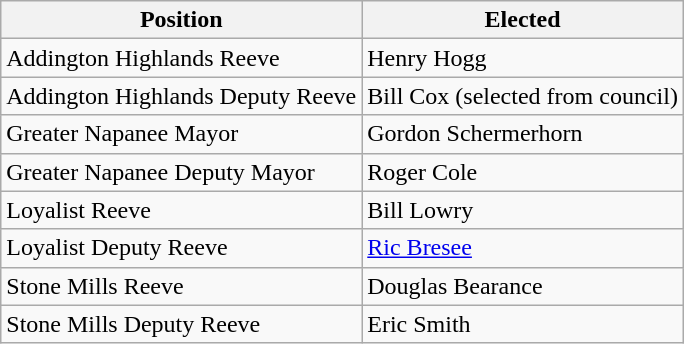<table class="wikitable">
<tr>
<th>Position</th>
<th>Elected</th>
</tr>
<tr>
<td>Addington Highlands Reeve</td>
<td>Henry Hogg</td>
</tr>
<tr>
<td>Addington Highlands Deputy Reeve</td>
<td>Bill Cox (selected from council)</td>
</tr>
<tr>
<td>Greater Napanee Mayor</td>
<td>Gordon Schermerhorn</td>
</tr>
<tr>
<td>Greater Napanee Deputy Mayor</td>
<td>Roger Cole</td>
</tr>
<tr>
<td>Loyalist Reeve</td>
<td>Bill Lowry</td>
</tr>
<tr>
<td>Loyalist Deputy Reeve</td>
<td><a href='#'>Ric Bresee</a></td>
</tr>
<tr>
<td>Stone Mills Reeve</td>
<td>Douglas Bearance</td>
</tr>
<tr>
<td>Stone Mills Deputy Reeve</td>
<td>Eric Smith</td>
</tr>
</table>
